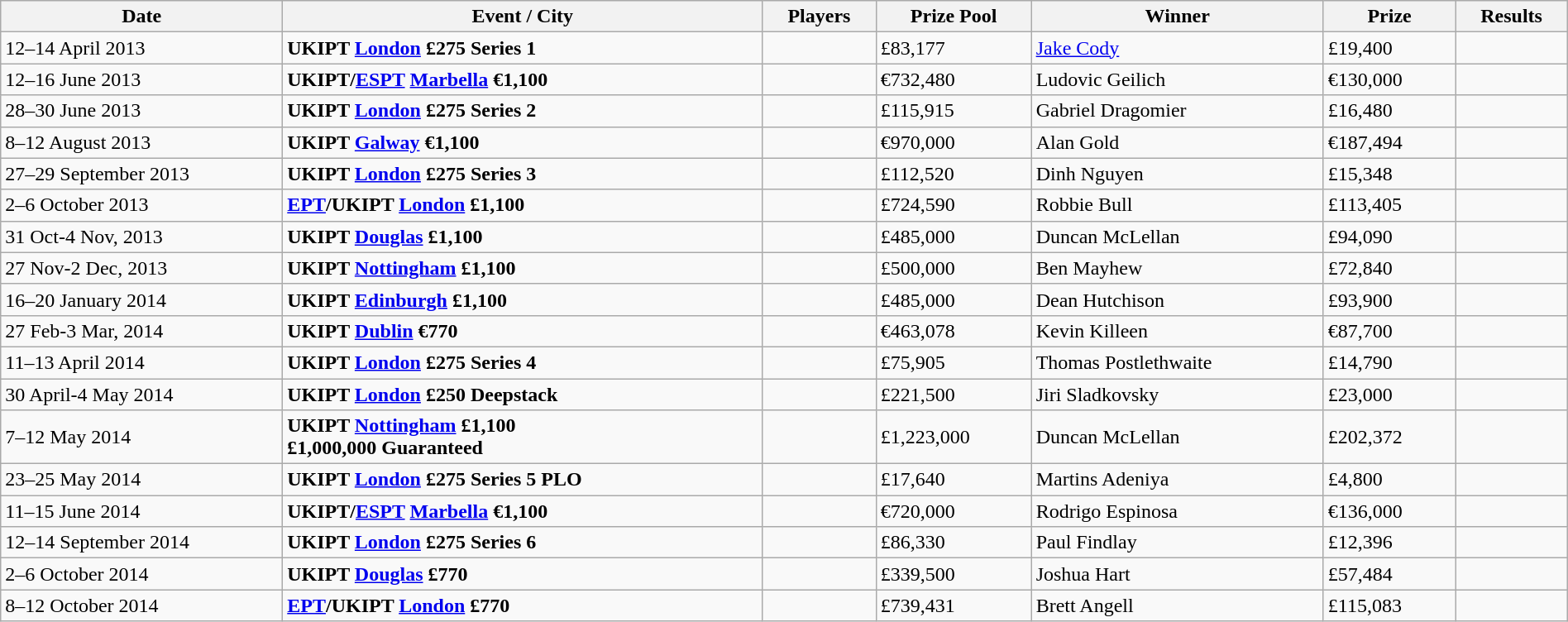<table class="wikitable" width="100%">
<tr>
<th width="18%">Date</th>
<th !width="16%">Event / City</th>
<th !width="11%">Players</th>
<th !width="12%">Prize Pool</th>
<th !width="18%">Winner</th>
<th !width="12%">Prize</th>
<th !width="11%">Results</th>
</tr>
<tr>
<td>12–14 April 2013</td>
<td> <strong>UKIPT <a href='#'>London</a> £275 Series 1</strong></td>
<td></td>
<td>£83,177</td>
<td> <a href='#'>Jake Cody</a></td>
<td>£19,400</td>
<td> </td>
</tr>
<tr>
<td>12–16 June 2013</td>
<td> <strong>UKIPT/<a href='#'>ESPT</a> <a href='#'>Marbella</a> €1,100</strong></td>
<td></td>
<td>€732,480</td>
<td> Ludovic Geilich</td>
<td>€130,000</td>
<td> </td>
</tr>
<tr>
<td>28–30 June 2013</td>
<td> <strong>UKIPT <a href='#'>London</a> £275 Series 2</strong></td>
<td></td>
<td>£115,915</td>
<td> Gabriel Dragomier</td>
<td>£16,480</td>
<td> </td>
</tr>
<tr>
<td>8–12 August 2013</td>
<td> <strong>UKIPT <a href='#'>Galway</a> €1,100</strong></td>
<td></td>
<td>€970,000</td>
<td> Alan Gold</td>
<td>€187,494</td>
<td></td>
</tr>
<tr>
<td>27–29 September 2013</td>
<td> <strong>UKIPT <a href='#'>London</a> £275 Series 3</strong></td>
<td></td>
<td>£112,520</td>
<td> Dinh Nguyen</td>
<td>£15,348</td>
<td></td>
</tr>
<tr>
<td>2–6 October 2013</td>
<td> <strong><a href='#'>EPT</a>/UKIPT <a href='#'>London</a> £1,100</strong></td>
<td></td>
<td>£724,590</td>
<td> Robbie Bull</td>
<td>£113,405</td>
<td></td>
</tr>
<tr>
<td>31 Oct-4 Nov, 2013</td>
<td> <strong>UKIPT <a href='#'>Douglas</a> £1,100</strong></td>
<td></td>
<td>£485,000</td>
<td> Duncan McLellan</td>
<td>£94,090</td>
<td></td>
</tr>
<tr>
<td>27 Nov-2 Dec, 2013</td>
<td> <strong>UKIPT <a href='#'>Nottingham</a> £1,100</strong></td>
<td></td>
<td>£500,000</td>
<td> Ben Mayhew</td>
<td>£72,840</td>
<td></td>
</tr>
<tr>
<td>16–20 January 2014</td>
<td> <strong>UKIPT <a href='#'>Edinburgh</a> £1,100</strong></td>
<td></td>
<td>£485,000</td>
<td> Dean Hutchison</td>
<td>£93,900</td>
<td> </td>
</tr>
<tr>
<td>27 Feb-3 Mar, 2014</td>
<td> <strong>UKIPT <a href='#'>Dublin</a> €770</strong></td>
<td></td>
<td>€463,078</td>
<td> Kevin Killeen</td>
<td>€87,700</td>
<td></td>
</tr>
<tr>
<td>11–13 April 2014</td>
<td> <strong>UKIPT <a href='#'>London</a> £275 Series 4</strong></td>
<td></td>
<td>£75,905</td>
<td> Thomas Postlethwaite</td>
<td>£14,790</td>
<td></td>
</tr>
<tr>
<td>30 April-4 May 2014</td>
<td> <strong>UKIPT <a href='#'>London</a> £250 Deepstack</strong></td>
<td></td>
<td>£221,500</td>
<td> Jiri Sladkovsky</td>
<td>£23,000</td>
<td></td>
</tr>
<tr>
<td>7–12 May 2014</td>
<td> <strong>UKIPT <a href='#'>Nottingham</a> £1,100<br>£1,000,000 Guaranteed</strong></td>
<td></td>
<td>£1,223,000</td>
<td> Duncan McLellan</td>
<td>£202,372</td>
<td></td>
</tr>
<tr>
<td>23–25 May 2014</td>
<td> <strong>UKIPT <a href='#'>London</a> £275 Series 5 PLO</strong></td>
<td></td>
<td>£17,640</td>
<td> Martins Adeniya</td>
<td>£4,800</td>
<td></td>
</tr>
<tr>
<td>11–15 June 2014</td>
<td> <strong>UKIPT/<a href='#'>ESPT</a> <a href='#'>Marbella</a>  €1,100</strong></td>
<td></td>
<td>€720,000</td>
<td> Rodrigo Espinosa</td>
<td>€136,000</td>
<td> </td>
</tr>
<tr>
<td>12–14 September 2014</td>
<td> <strong>UKIPT <a href='#'>London</a> £275 Series 6</strong></td>
<td></td>
<td>£86,330</td>
<td> Paul Findlay</td>
<td>£12,396</td>
<td></td>
</tr>
<tr>
<td>2–6 October 2014</td>
<td> <strong>UKIPT <a href='#'>Douglas</a> £770</strong></td>
<td></td>
<td>£339,500</td>
<td> Joshua Hart</td>
<td>£57,484</td>
<td></td>
</tr>
<tr>
<td>8–12 October 2014</td>
<td> <strong><a href='#'>EPT</a>/UKIPT <a href='#'>London</a> £770</strong></td>
<td></td>
<td>£739,431</td>
<td> Brett Angell</td>
<td>£115,083</td>
<td></td>
</tr>
</table>
